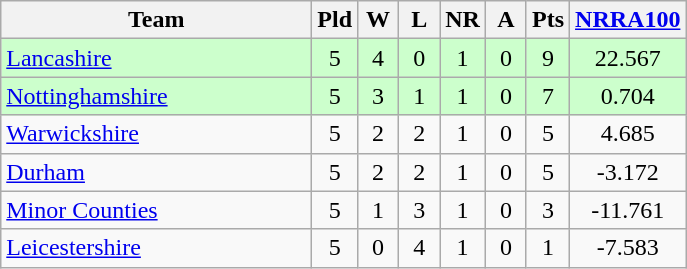<table class="wikitable" style="text-align: center;">
<tr>
<th width=200>Team</th>
<th width=20>Pld</th>
<th width=20>W</th>
<th width=20>L</th>
<th width=20>NR</th>
<th width=20>A</th>
<th width=20>Pts</th>
<th width=60><a href='#'>NRRA100</a></th>
</tr>
<tr bgcolor="#ccffcc">
<td align=left><a href='#'>Lancashire</a></td>
<td>5</td>
<td>4</td>
<td>0</td>
<td>1</td>
<td>0</td>
<td>9</td>
<td>22.567</td>
</tr>
<tr bgcolor="#ccffcc">
<td align=left><a href='#'>Nottinghamshire</a></td>
<td>5</td>
<td>3</td>
<td>1</td>
<td>1</td>
<td>0</td>
<td>7</td>
<td>0.704</td>
</tr>
<tr>
<td align=left><a href='#'>Warwickshire</a></td>
<td>5</td>
<td>2</td>
<td>2</td>
<td>1</td>
<td>0</td>
<td>5</td>
<td>4.685</td>
</tr>
<tr>
<td align=left><a href='#'>Durham</a></td>
<td>5</td>
<td>2</td>
<td>2</td>
<td>1</td>
<td>0</td>
<td>5</td>
<td>-3.172</td>
</tr>
<tr>
<td align=left><a href='#'>Minor Counties</a></td>
<td>5</td>
<td>1</td>
<td>3</td>
<td>1</td>
<td>0</td>
<td>3</td>
<td>-11.761</td>
</tr>
<tr>
<td align=left><a href='#'>Leicestershire</a></td>
<td>5</td>
<td>0</td>
<td>4</td>
<td>1</td>
<td>0</td>
<td>1</td>
<td>-7.583</td>
</tr>
</table>
